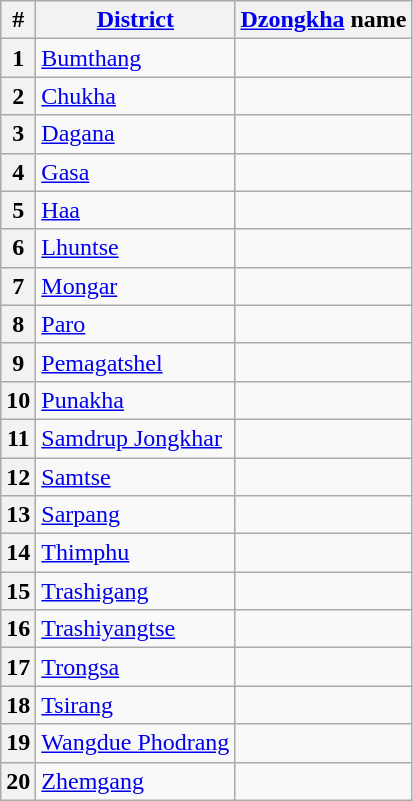<table class="wikitable sortable">
<tr>
<th>#</th>
<th><a href='#'>District</a></th>
<th><a href='#'>Dzongkha</a> name</th>
</tr>
<tr>
<th>1</th>
<td><a href='#'>Bumthang</a></td>
<td></td>
</tr>
<tr align=left>
<th>2</th>
<td><a href='#'>Chukha</a></td>
<td></td>
</tr>
<tr>
<th>3</th>
<td><a href='#'>Dagana</a></td>
<td></td>
</tr>
<tr>
<th>4</th>
<td><a href='#'>Gasa</a></td>
<td></td>
</tr>
<tr>
<th>5</th>
<td><a href='#'>Haa</a></td>
<td></td>
</tr>
<tr>
<th>6</th>
<td><a href='#'>Lhuntse</a></td>
<td></td>
</tr>
<tr>
<th>7</th>
<td><a href='#'>Mongar</a></td>
<td></td>
</tr>
<tr>
<th>8</th>
<td><a href='#'>Paro</a></td>
<td></td>
</tr>
<tr>
<th>9</th>
<td><a href='#'>Pemagatshel</a></td>
<td></td>
</tr>
<tr>
<th>10</th>
<td><a href='#'>Punakha</a></td>
<td></td>
</tr>
<tr>
<th>11</th>
<td><a href='#'>Samdrup Jongkhar</a></td>
<td></td>
</tr>
<tr>
<th>12</th>
<td><a href='#'>Samtse</a></td>
<td></td>
</tr>
<tr>
<th>13</th>
<td><a href='#'>Sarpang</a></td>
<td></td>
</tr>
<tr>
<th>14</th>
<td><a href='#'>Thimphu</a></td>
<td></td>
</tr>
<tr>
<th>15</th>
<td><a href='#'>Trashigang</a></td>
<td></td>
</tr>
<tr>
<th>16</th>
<td><a href='#'>Trashiyangtse</a></td>
<td></td>
</tr>
<tr>
<th>17</th>
<td><a href='#'>Trongsa</a></td>
<td></td>
</tr>
<tr>
<th>18</th>
<td><a href='#'>Tsirang</a></td>
<td></td>
</tr>
<tr>
<th>19</th>
<td><a href='#'>Wangdue Phodrang</a></td>
<td></td>
</tr>
<tr>
<th>20</th>
<td><a href='#'>Zhemgang</a></td>
<td></td>
</tr>
</table>
